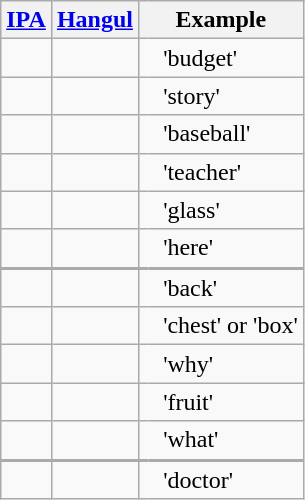<table class="wikitable">
<tr>
<th><a href='#'>IPA</a></th>
<th><a href='#'>Hangul</a></th>
<th colspan="3">Example</th>
</tr>
<tr>
<td></td>
<td></td>
<td style="border-right: 0;"> </td>
<td style="border-left: 0; border-right: 0;"></td>
<td style="border-left: 0;">'budget'</td>
</tr>
<tr>
<td></td>
<td></td>
<td style="border-right: 0;"> </td>
<td style="border-left: 0; border-right: 0;"></td>
<td style="border-left: 0;">'story'</td>
</tr>
<tr>
<td></td>
<td></td>
<td style="border-right: 0;"> </td>
<td style="border-left: 0; border-right: 0;"></td>
<td style="border-left: 0;">'baseball'</td>
</tr>
<tr>
<td></td>
<td></td>
<td style="border-right: 0;"> </td>
<td style="border-left: 0; border-right: 0;"></td>
<td style="border-left: 0;">'teacher'</td>
</tr>
<tr>
<td></td>
<td></td>
<td style="border-right: 0;"> </td>
<td style="border-left: 0; border-right: 0;"></td>
<td style="border-left: 0;">'glass'</td>
</tr>
<tr>
<td></td>
<td></td>
<td style="border-right: 0;"> </td>
<td style="border-left: 0; border-right: 0;"></td>
<td style="border-left: 0;">'here'</td>
</tr>
<tr style="border-top: 2px solid #aaa;">
<td></td>
<td></td>
<td style="border-right: 0;"> </td>
<td style="border-left: 0; border-right: 0;"></td>
<td style="border-left: 0;">'back'</td>
</tr>
<tr>
<td></td>
<td></td>
<td style="border-right: 0;"> </td>
<td style="border-left: 0; border-right: 0;"></td>
<td style="border-left: 0;">'chest' or 'box'</td>
</tr>
<tr>
<td></td>
<td></td>
<td style="border-right: 0;"> </td>
<td style="border-left: 0; border-right: 0;"></td>
<td style="border-left: 0;">'why'</td>
</tr>
<tr>
<td></td>
<td></td>
<td style="border-right: 0;"> </td>
<td style="border-left: 0; border-right: 0;"></td>
<td style="border-left: 0;">'fruit'</td>
</tr>
<tr>
<td></td>
<td></td>
<td style="border-right: 0;"> </td>
<td style="border-left: 0; border-right: 0;"></td>
<td style="border-left: 0;">'what'</td>
</tr>
<tr style="border-top: 2px solid #aaa;">
<td></td>
<td></td>
<td style="border-right: 0;"> </td>
<td style="border-left: 0; border-right: 0;"></td>
<td style="border-left: 0;">'doctor'</td>
</tr>
</table>
